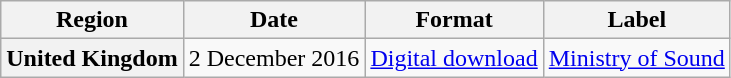<table class="wikitable plainrowheaders" style="text-align:center">
<tr>
<th scope="col">Region</th>
<th scope="col">Date</th>
<th scope="col">Format</th>
<th scope="col">Label</th>
</tr>
<tr>
<th scope="row">United Kingdom</th>
<td>2 December 2016</td>
<td><a href='#'>Digital download</a></td>
<td><a href='#'>Ministry of Sound</a></td>
</tr>
</table>
